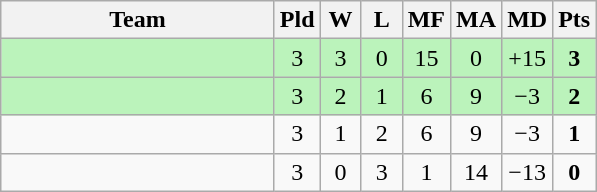<table class="wikitable" style="text-align:center">
<tr>
<th width="175">Team</th>
<th width="20">Pld</th>
<th width="20">W</th>
<th width="20">L</th>
<th width="20">MF</th>
<th width="20">MA</th>
<th width="20">MD</th>
<th width="20">Pts</th>
</tr>
<tr bgcolor="bbf3bb">
<td align="left"></td>
<td>3</td>
<td>3</td>
<td>0</td>
<td>15</td>
<td>0</td>
<td>+15</td>
<td><strong>3</strong></td>
</tr>
<tr bgcolor="bbf3bb">
<td align="left"></td>
<td>3</td>
<td>2</td>
<td>1</td>
<td>6</td>
<td>9</td>
<td>−3</td>
<td><strong>2</strong></td>
</tr>
<tr>
<td align="left"></td>
<td>3</td>
<td>1</td>
<td>2</td>
<td>6</td>
<td>9</td>
<td>−3</td>
<td><strong>1</strong></td>
</tr>
<tr>
<td align="left"></td>
<td>3</td>
<td>0</td>
<td>3</td>
<td>1</td>
<td>14</td>
<td>−13</td>
<td><strong>0</strong></td>
</tr>
</table>
